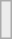<table class="wikitable" style="margin: 1em auto;">
<tr>
<td bgcolor="#ECECEC"><br></td>
</tr>
</table>
